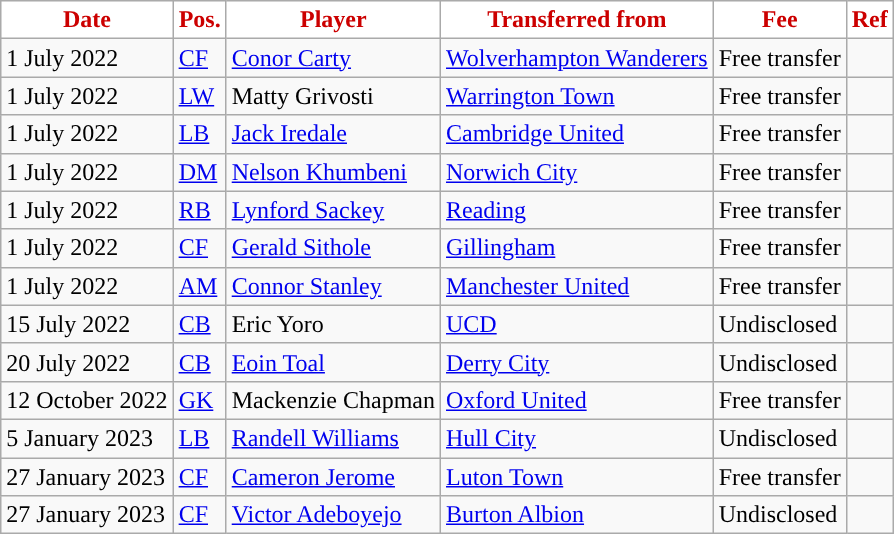<table class="wikitable plainrowheaders sortable">
<tr>
<th style="background:#ffffff;color:#cc0000;">Date</th>
<th style="background:#ffffff;color:#cc0000;">Pos.</th>
<th style="background:#ffffff;color:#cc0000;">Player</th>
<th style="background:#ffffff;color:#cc0000;">Transferred from</th>
<th style="background:#ffffff;color:#cc0000;">Fee</th>
<th style="background:#ffffff;color:#cc0000;">Ref</th>
</tr>
<tr>
<td>1 July 2022</td>
<td><a href='#'>CF</a></td>
<td> <a href='#'>Conor Carty</a></td>
<td> <a href='#'>Wolverhampton Wanderers</a></td>
<td>Free transfer</td>
<td></td>
</tr>
<tr>
<td>1 July 2022</td>
<td><a href='#'>LW</a></td>
<td> Matty Grivosti</td>
<td> <a href='#'>Warrington Town</a></td>
<td>Free transfer</td>
<td></td>
</tr>
<tr>
<td>1 July 2022</td>
<td><a href='#'>LB</a></td>
<td> <a href='#'>Jack Iredale</a></td>
<td> <a href='#'>Cambridge United</a></td>
<td>Free transfer</td>
<td></td>
</tr>
<tr>
<td>1 July 2022</td>
<td><a href='#'>DM</a></td>
<td> <a href='#'>Nelson Khumbeni</a></td>
<td> <a href='#'>Norwich City</a></td>
<td>Free transfer</td>
<td></td>
</tr>
<tr>
<td>1 July 2022</td>
<td><a href='#'>RB</a></td>
<td> <a href='#'>Lynford Sackey</a></td>
<td> <a href='#'>Reading</a></td>
<td>Free transfer</td>
<td></td>
</tr>
<tr>
<td>1 July 2022</td>
<td><a href='#'>CF</a></td>
<td> <a href='#'>Gerald Sithole</a></td>
<td> <a href='#'>Gillingham</a></td>
<td>Free transfer</td>
<td></td>
</tr>
<tr>
<td>1 July 2022</td>
<td><a href='#'>AM</a></td>
<td> <a href='#'>Connor Stanley</a></td>
<td> <a href='#'>Manchester United</a></td>
<td>Free transfer</td>
<td></td>
</tr>
<tr>
<td>15 July 2022</td>
<td><a href='#'>CB</a></td>
<td> Eric Yoro</td>
<td> <a href='#'>UCD</a></td>
<td>Undisclosed</td>
<td></td>
</tr>
<tr>
<td>20 July 2022</td>
<td><a href='#'>CB</a></td>
<td> <a href='#'>Eoin Toal</a></td>
<td> <a href='#'>Derry City</a></td>
<td>Undisclosed</td>
<td></td>
</tr>
<tr>
<td>12 October 2022</td>
<td><a href='#'>GK</a></td>
<td> Mackenzie Chapman</td>
<td> <a href='#'>Oxford United</a></td>
<td>Free transfer</td>
<td></td>
</tr>
<tr>
<td>5 January 2023</td>
<td><a href='#'>LB</a></td>
<td> <a href='#'>Randell Williams</a></td>
<td> <a href='#'>Hull City</a></td>
<td>Undisclosed</td>
<td></td>
</tr>
<tr>
<td>27 January 2023</td>
<td><a href='#'>CF</a></td>
<td> <a href='#'>Cameron Jerome</a></td>
<td> <a href='#'>Luton Town</a></td>
<td>Free transfer</td>
<td></td>
</tr>
<tr>
<td>27 January 2023</td>
<td><a href='#'>CF</a></td>
<td> <a href='#'>Victor Adeboyejo</a></td>
<td> <a href='#'>Burton Albion</a></td>
<td>Undisclosed</td>
<td></td>
</tr>
</table>
